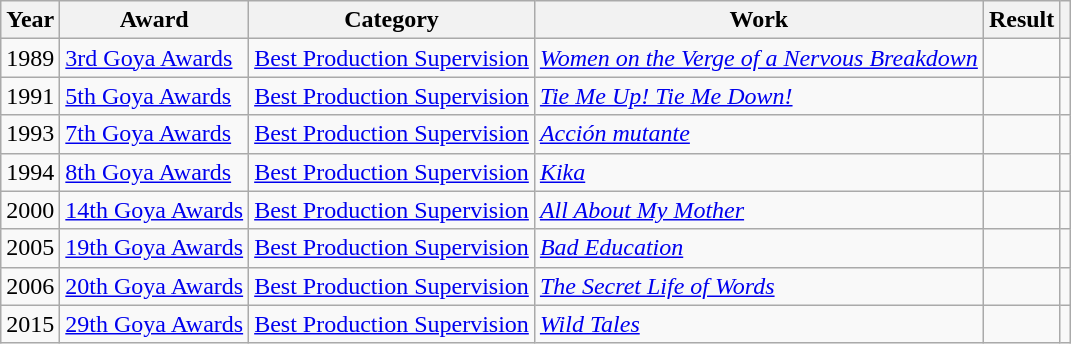<table class="wikitable sortable plainrowheaders">
<tr>
<th>Year</th>
<th>Award</th>
<th>Category</th>
<th>Work</th>
<th>Result</th>
<th></th>
</tr>
<tr>
<td align = "center">1989</td>
<td><a href='#'>3rd Goya Awards</a></td>
<td><a href='#'>Best Production Supervision</a></td>
<td><em><a href='#'>Women on the Verge of a Nervous Breakdown</a></em></td>
<td></td>
<td align = "center"></td>
</tr>
<tr>
<td align = "center">1991</td>
<td><a href='#'>5th Goya Awards</a></td>
<td><a href='#'>Best Production Supervision</a></td>
<td><em><a href='#'>Tie Me Up! Tie Me Down!</a></em></td>
<td></td>
<td align = "center"></td>
</tr>
<tr>
<td align = "center">1993</td>
<td><a href='#'>7th Goya Awards</a></td>
<td><a href='#'>Best Production Supervision</a></td>
<td><em><a href='#'>Acción mutante</a></em></td>
<td></td>
<td align = "center"></td>
</tr>
<tr>
<td align = "center">1994</td>
<td><a href='#'>8th Goya Awards</a></td>
<td><a href='#'>Best Production Supervision</a></td>
<td><em><a href='#'>Kika</a></em></td>
<td></td>
<td align = "center"></td>
</tr>
<tr>
<td align = "center">2000</td>
<td><a href='#'>14th Goya Awards</a></td>
<td><a href='#'>Best Production Supervision</a></td>
<td><em><a href='#'>All About My Mother</a></em></td>
<td></td>
<td align = "center"></td>
</tr>
<tr>
<td align = "center">2005</td>
<td><a href='#'>19th Goya Awards</a></td>
<td><a href='#'>Best Production Supervision</a></td>
<td><em><a href='#'>Bad Education</a></em></td>
<td></td>
<td align = "center"></td>
</tr>
<tr>
<td align = "center">2006</td>
<td><a href='#'>20th Goya Awards</a></td>
<td><a href='#'>Best Production Supervision</a></td>
<td><em><a href='#'>The Secret Life of Words</a></em></td>
<td></td>
<td align = "center"></td>
</tr>
<tr>
<td align = "center">2015</td>
<td><a href='#'>29th Goya Awards</a></td>
<td><a href='#'>Best Production Supervision</a></td>
<td><em><a href='#'>Wild Tales</a></em></td>
<td></td>
<td align = "center"></td>
</tr>
</table>
